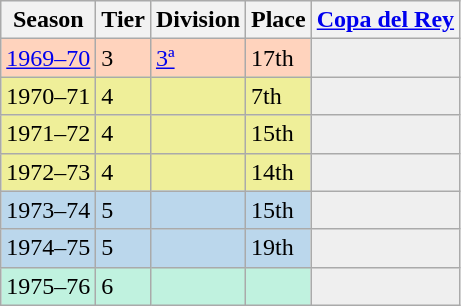<table class="wikitable">
<tr style="background:#f0f6fa;">
<th>Season</th>
<th>Tier</th>
<th>Division</th>
<th>Place</th>
<th><a href='#'>Copa del Rey</a></th>
</tr>
<tr>
<td style="background:#FFD3BD;"><a href='#'>1969–70</a></td>
<td style="background:#FFD3BD;">3</td>
<td style="background:#FFD3BD;"><a href='#'>3ª</a></td>
<td style="background:#FFD3BD;">17th</td>
<td style="background:#efefef;"></td>
</tr>
<tr>
<td style="background:#EFEF99;">1970–71</td>
<td style="background:#EFEF99;">4</td>
<td style="background:#EFEF99;"></td>
<td style="background:#EFEF99;">7th</td>
<th style="background:#efefef;"></th>
</tr>
<tr>
<td style="background:#EFEF99;">1971–72</td>
<td style="background:#EFEF99;">4</td>
<td style="background:#EFEF99;"></td>
<td style="background:#EFEF99;">15th</td>
<th style="background:#efefef;"></th>
</tr>
<tr>
<td style="background:#EFEF99;">1972–73</td>
<td style="background:#EFEF99;">4</td>
<td style="background:#EFEF99;"></td>
<td style="background:#EFEF99;">14th</td>
<th style="background:#efefef;"></th>
</tr>
<tr>
<td style="background:#BBD7EC;">1973–74</td>
<td style="background:#BBD7EC;">5</td>
<td style="background:#BBD7EC;"></td>
<td style="background:#BBD7EC;">15th</td>
<th style="background:#efefef;"></th>
</tr>
<tr>
<td style="background:#BBD7EC;">1974–75</td>
<td style="background:#BBD7EC;">5</td>
<td style="background:#BBD7EC;"></td>
<td style="background:#BBD7EC;">19th</td>
<th style="background:#efefef;"></th>
</tr>
<tr>
<td style="background:#C0F2DF;">1975–76</td>
<td style="background:#C0F2DF;">6</td>
<td style="background:#C0F2DF;"></td>
<td style="background:#C0F2DF;"></td>
<th style="background:#efefef;"></th>
</tr>
</table>
